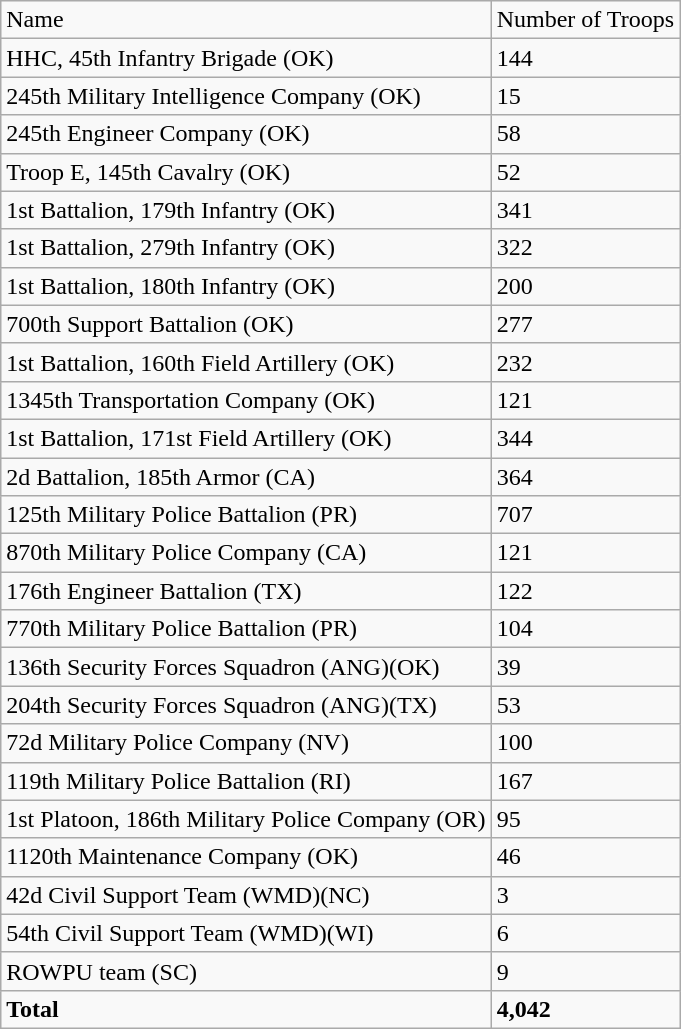<table class="wikitable">
<tr>
<td>Name</td>
<td>Number of Troops</td>
</tr>
<tr>
<td>HHC, 45th Infantry Brigade (OK)</td>
<td>144</td>
</tr>
<tr>
<td>245th Military Intelligence Company (OK)</td>
<td>15</td>
</tr>
<tr>
<td>245th Engineer Company (OK)</td>
<td>58</td>
</tr>
<tr>
<td>Troop E, 145th Cavalry (OK)</td>
<td>52</td>
</tr>
<tr>
<td>1st Battalion, 179th Infantry (OK)</td>
<td>341</td>
</tr>
<tr>
<td>1st Battalion, 279th Infantry (OK)</td>
<td>322</td>
</tr>
<tr>
<td>1st Battalion, 180th Infantry (OK)</td>
<td>200</td>
</tr>
<tr>
<td>700th Support Battalion (OK)</td>
<td>277</td>
</tr>
<tr>
<td>1st Battalion, 160th Field Artillery (OK)</td>
<td>232</td>
</tr>
<tr>
<td>1345th Transportation Company (OK)</td>
<td>121</td>
</tr>
<tr>
<td>1st Battalion, 171st Field Artillery (OK)</td>
<td>344</td>
</tr>
<tr>
<td>2d Battalion, 185th Armor (CA)</td>
<td>364</td>
</tr>
<tr>
<td>125th Military Police Battalion (PR)</td>
<td>707</td>
</tr>
<tr>
<td>870th Military Police Company (CA)</td>
<td>121</td>
</tr>
<tr>
<td>176th Engineer Battalion (TX)</td>
<td>122</td>
</tr>
<tr>
<td>770th Military Police Battalion (PR)</td>
<td>104</td>
</tr>
<tr>
<td>136th Security Forces Squadron (ANG)(OK)</td>
<td>39</td>
</tr>
<tr>
<td>204th Security Forces Squadron (ANG)(TX)</td>
<td>53</td>
</tr>
<tr>
<td>72d Military Police Company (NV)</td>
<td>100</td>
</tr>
<tr>
<td>119th Military Police Battalion (RI)</td>
<td>167</td>
</tr>
<tr>
<td>1st Platoon, 186th Military Police Company (OR)</td>
<td>95</td>
</tr>
<tr>
<td>1120th Maintenance Company (OK)</td>
<td>46</td>
</tr>
<tr>
<td>42d Civil Support Team (WMD)(NC)</td>
<td>3</td>
</tr>
<tr>
<td>54th Civil Support Team (WMD)(WI)</td>
<td>6</td>
</tr>
<tr>
<td>ROWPU team (SC)</td>
<td>9</td>
</tr>
<tr>
<td><strong>Total</strong></td>
<td><strong>4,042</strong></td>
</tr>
</table>
